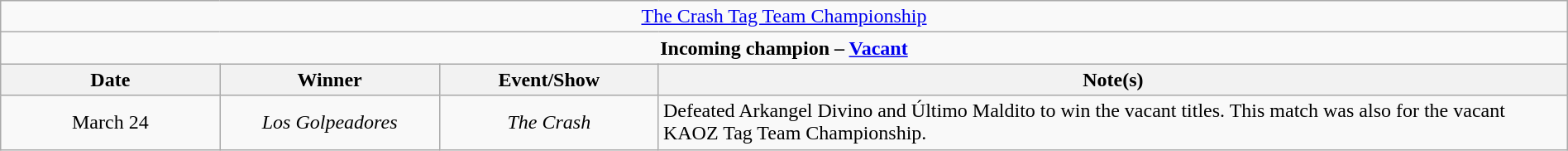<table class="wikitable" style="text-align:center; width:100%;">
<tr>
<td colspan="5" style="text-align: center;"><a href='#'>The Crash Tag Team Championship</a></td>
</tr>
<tr>
<td colspan="5" style="text-align: center;"><strong>Incoming champion – <a href='#'>Vacant</a></strong></td>
</tr>
<tr>
<th width=14%>Date</th>
<th width=14%>Winner</th>
<th width=14%>Event/Show</th>
<th width=58%>Note(s)</th>
</tr>
<tr>
<td>March 24</td>
<td><em>Los Golpeadores</em><br></td>
<td><em>The Crash</em></td>
<td align=left>Defeated Arkangel Divino and Último Maldito to win the vacant titles. This match was also for the vacant KAOZ Tag Team Championship.</td>
</tr>
</table>
